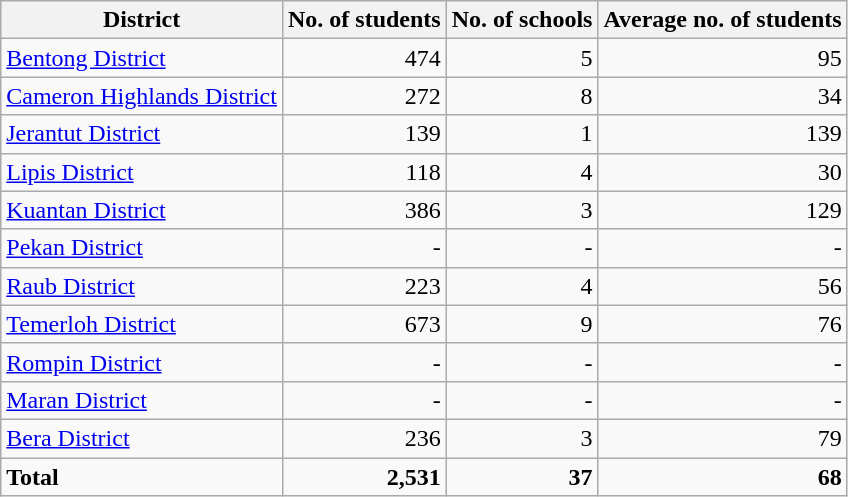<table class="wikitable sortable">
<tr>
<th>District</th>
<th>No. of students</th>
<th>No. of schools</th>
<th>Average no. of students</th>
</tr>
<tr>
<td><a href='#'>Bentong District</a></td>
<td style="text-align:right;">474</td>
<td style="text-align:right;">5</td>
<td style="text-align:right;">95</td>
</tr>
<tr>
<td><a href='#'>Cameron Highlands District</a></td>
<td style="text-align:right;">272</td>
<td style="text-align:right;">8</td>
<td style="text-align:right;">34</td>
</tr>
<tr>
<td><a href='#'>Jerantut District</a></td>
<td style="text-align:right;">139</td>
<td style="text-align:right;">1</td>
<td style="text-align:right;">139</td>
</tr>
<tr>
<td><a href='#'>Lipis District</a></td>
<td style="text-align:right;">118</td>
<td style="text-align:right;">4</td>
<td style="text-align:right;">30</td>
</tr>
<tr>
<td><a href='#'>Kuantan District</a></td>
<td style="text-align:right;">386</td>
<td style="text-align:right;">3</td>
<td style="text-align:right;">129</td>
</tr>
<tr>
<td><a href='#'>Pekan District</a></td>
<td style="text-align:right;">-</td>
<td style="text-align:right;">-</td>
<td style="text-align:right;">-</td>
</tr>
<tr>
<td><a href='#'>Raub District</a></td>
<td style="text-align:right;">223</td>
<td style="text-align:right;">4</td>
<td style="text-align:right;">56</td>
</tr>
<tr>
<td><a href='#'>Temerloh District</a></td>
<td style="text-align:right;">673</td>
<td style="text-align:right;">9</td>
<td style="text-align:right;">76</td>
</tr>
<tr>
<td><a href='#'>Rompin District</a></td>
<td style="text-align:right;">-</td>
<td style="text-align:right;">-</td>
<td style="text-align:right;">-</td>
</tr>
<tr>
<td><a href='#'>Maran District</a></td>
<td style="text-align:right;">-</td>
<td style="text-align:right;">-</td>
<td style="text-align:right;">-</td>
</tr>
<tr>
<td><a href='#'>Bera District</a></td>
<td style="text-align:right;">236</td>
<td style="text-align:right;">3</td>
<td style="text-align:right;">79</td>
</tr>
<tr>
<td><strong>Total</strong></td>
<td style="text-align:right;"><strong>2,531</strong></td>
<td style="text-align:right;"><strong>37</strong></td>
<td style="text-align:right;"><strong>68</strong></td>
</tr>
</table>
